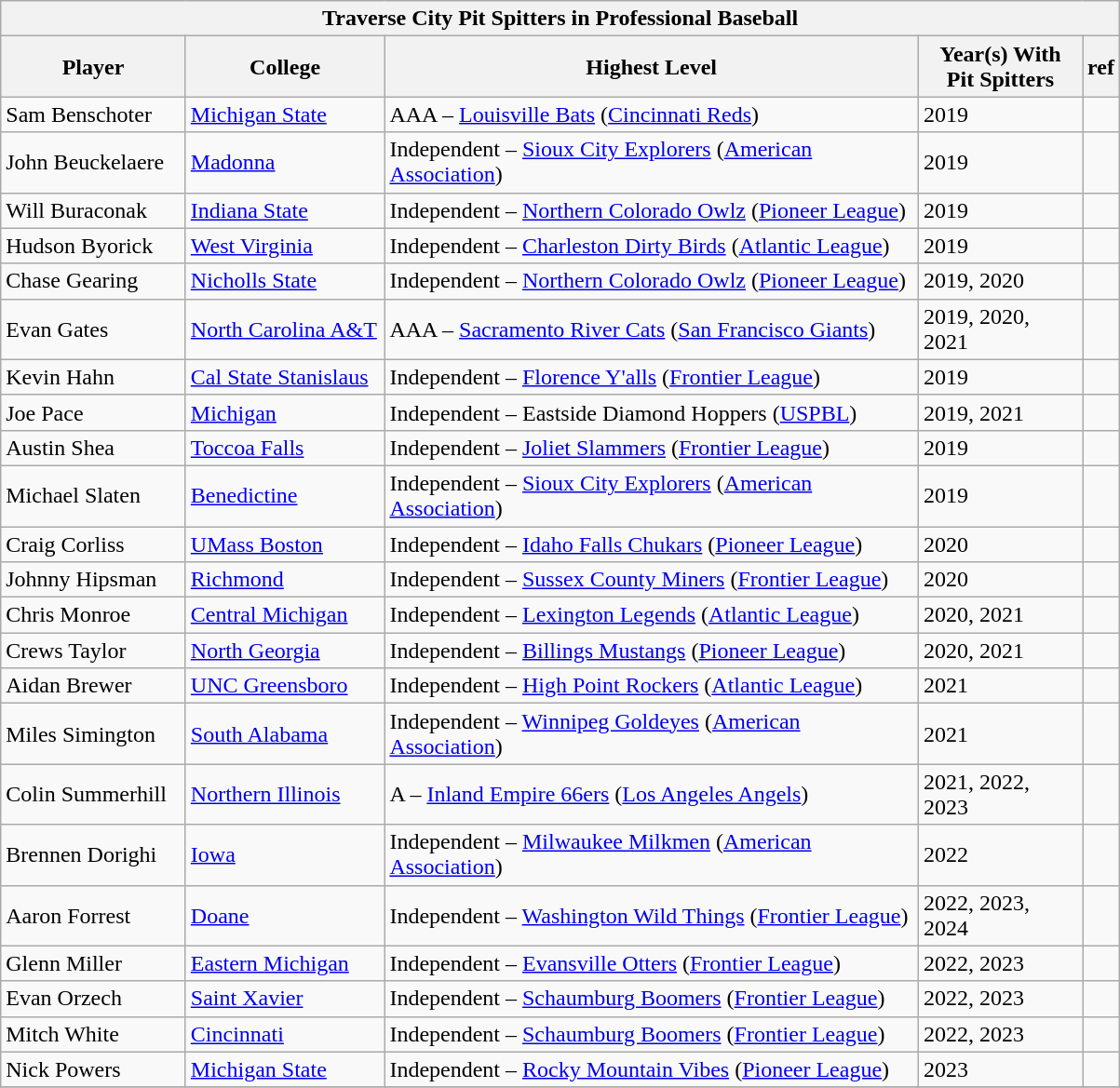<table class="wikitable">
<tr>
<th colspan="6" align="center"><strong>Traverse City Pit Spitters in Professional Baseball</strong></th>
</tr>
<tr>
<th style="width:125px;">Player</th>
<th style="width:135px;">College</th>
<th style="width:375px;">Highest Level</th>
<th style="width:110px;">Year(s) With Pit Spitters</th>
<th style="width:10px;">ref</th>
</tr>
<tr>
<td>Sam Benschoter</td>
<td><a href='#'>Michigan State</a></td>
<td>AAA – <a href='#'>Louisville Bats</a> (<a href='#'>Cincinnati Reds</a>)</td>
<td>2019</td>
<td></td>
</tr>
<tr>
<td>John Beuckelaere</td>
<td><a href='#'>Madonna</a></td>
<td>Independent – <a href='#'>Sioux City Explorers</a> (<a href='#'>American Association</a>)</td>
<td>2019</td>
<td></td>
</tr>
<tr>
<td>Will Buraconak</td>
<td><a href='#'>Indiana State</a></td>
<td>Independent – <a href='#'>Northern Colorado Owlz</a> (<a href='#'>Pioneer League</a>)</td>
<td>2019</td>
<td></td>
</tr>
<tr>
<td>Hudson Byorick</td>
<td><a href='#'>West Virginia</a></td>
<td>Independent – <a href='#'>Charleston Dirty Birds</a> (<a href='#'>Atlantic League</a>)</td>
<td>2019</td>
<td></td>
</tr>
<tr>
<td>Chase Gearing</td>
<td><a href='#'>Nicholls State</a></td>
<td>Independent – <a href='#'>Northern Colorado Owlz</a> (<a href='#'>Pioneer League</a>)</td>
<td>2019, 2020</td>
<td></td>
</tr>
<tr>
<td>Evan Gates</td>
<td><a href='#'>North Carolina A&T</a></td>
<td>AAA – <a href='#'>Sacramento River Cats</a> (<a href='#'>San Francisco Giants</a>)</td>
<td>2019, 2020, 2021</td>
<td></td>
</tr>
<tr>
<td>Kevin Hahn</td>
<td><a href='#'>Cal State Stanislaus</a></td>
<td>Independent – <a href='#'>Florence Y'alls</a> (<a href='#'>Frontier League</a>)</td>
<td>2019</td>
<td></td>
</tr>
<tr>
<td>Joe Pace</td>
<td><a href='#'>Michigan</a></td>
<td>Independent – Eastside Diamond Hoppers (<a href='#'>USPBL</a>)</td>
<td>2019, 2021</td>
<td></td>
</tr>
<tr>
<td>Austin Shea</td>
<td><a href='#'>Toccoa Falls</a></td>
<td>Independent – <a href='#'>Joliet Slammers</a> (<a href='#'>Frontier League</a>)</td>
<td>2019</td>
<td></td>
</tr>
<tr>
<td>Michael Slaten</td>
<td><a href='#'>Benedictine</a></td>
<td>Independent – <a href='#'>Sioux City Explorers</a> (<a href='#'>American Association</a>)</td>
<td>2019</td>
<td></td>
</tr>
<tr>
<td>Craig Corliss</td>
<td><a href='#'>UMass Boston</a></td>
<td>Independent – <a href='#'>Idaho Falls Chukars</a> (<a href='#'>Pioneer League</a>)</td>
<td>2020</td>
<td></td>
</tr>
<tr>
<td>Johnny Hipsman</td>
<td><a href='#'>Richmond</a></td>
<td>Independent – <a href='#'>Sussex County Miners</a> (<a href='#'>Frontier League</a>)</td>
<td>2020</td>
<td></td>
</tr>
<tr>
<td>Chris Monroe</td>
<td><a href='#'>Central Michigan</a></td>
<td>Independent – <a href='#'>Lexington Legends</a> (<a href='#'>Atlantic League</a>)</td>
<td>2020, 2021</td>
<td></td>
</tr>
<tr>
<td>Crews Taylor</td>
<td><a href='#'>North Georgia</a></td>
<td>Independent – <a href='#'>Billings Mustangs</a> (<a href='#'>Pioneer League</a>)</td>
<td>2020, 2021</td>
<td></td>
</tr>
<tr>
<td>Aidan Brewer</td>
<td><a href='#'>UNC Greensboro</a></td>
<td>Independent – <a href='#'>High Point Rockers</a> (<a href='#'>Atlantic League</a>)</td>
<td>2021</td>
<td></td>
</tr>
<tr>
<td>Miles Simington</td>
<td><a href='#'>South Alabama</a></td>
<td>Independent – <a href='#'>Winnipeg Goldeyes</a> (<a href='#'>American Association</a>)</td>
<td>2021</td>
<td></td>
</tr>
<tr>
<td>Colin Summerhill</td>
<td><a href='#'>Northern Illinois</a></td>
<td>A – <a href='#'>Inland Empire 66ers</a> (<a href='#'>Los Angeles Angels</a>)</td>
<td>2021, 2022, 2023</td>
<td></td>
</tr>
<tr>
<td>Brennen Dorighi</td>
<td><a href='#'>Iowa</a></td>
<td>Independent – <a href='#'>Milwaukee Milkmen</a> (<a href='#'>American Association</a>)</td>
<td>2022</td>
<td></td>
</tr>
<tr>
<td>Aaron Forrest</td>
<td><a href='#'>Doane</a></td>
<td>Independent – <a href='#'>Washington Wild Things</a> (<a href='#'>Frontier League</a>)</td>
<td>2022, 2023, 2024</td>
<td></td>
</tr>
<tr>
<td>Glenn Miller</td>
<td><a href='#'>Eastern Michigan</a></td>
<td>Independent – <a href='#'>Evansville Otters</a> (<a href='#'>Frontier League</a>)</td>
<td>2022, 2023</td>
<td></td>
</tr>
<tr>
<td>Evan Orzech</td>
<td><a href='#'>Saint Xavier</a></td>
<td>Independent – <a href='#'>Schaumburg Boomers</a> (<a href='#'>Frontier League</a>)</td>
<td>2022, 2023</td>
<td></td>
</tr>
<tr>
<td>Mitch White</td>
<td><a href='#'>Cincinnati</a></td>
<td>Independent – <a href='#'>Schaumburg Boomers</a> (<a href='#'>Frontier League</a>)</td>
<td>2022, 2023</td>
<td></td>
</tr>
<tr>
<td>Nick Powers</td>
<td><a href='#'>Michigan State</a></td>
<td>Independent – <a href='#'>Rocky Mountain Vibes</a> (<a href='#'>Pioneer League</a>)</td>
<td>2023</td>
<td></td>
</tr>
<tr>
</tr>
</table>
